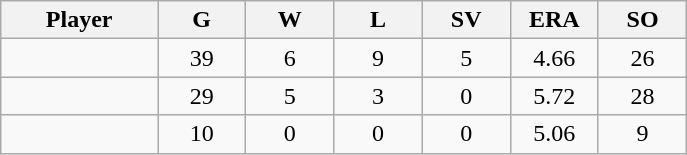<table class="wikitable sortable">
<tr>
<th bgcolor="#DDDDFF" width="16%">Player</th>
<th bgcolor="#DDDDFF" width="9%">G</th>
<th bgcolor="#DDDDFF" width="9%">W</th>
<th bgcolor="#DDDDFF" width="9%">L</th>
<th bgcolor="#DDDDFF" width="9%">SV</th>
<th bgcolor="#DDDDFF" width="9%">ERA</th>
<th bgcolor="#DDDDFF" width="9%">SO</th>
</tr>
<tr align="center">
<td></td>
<td>39</td>
<td>6</td>
<td>9</td>
<td>5</td>
<td>4.66</td>
<td>26</td>
</tr>
<tr align="center">
<td></td>
<td>29</td>
<td>5</td>
<td>3</td>
<td>0</td>
<td>5.72</td>
<td>28</td>
</tr>
<tr align="center">
<td></td>
<td>10</td>
<td>0</td>
<td>0</td>
<td>0</td>
<td>5.06</td>
<td>9</td>
</tr>
</table>
